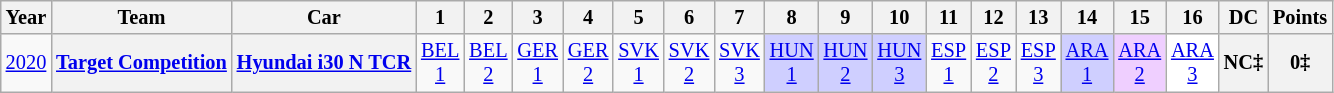<table class="wikitable" style="text-align:center; font-size:85%">
<tr>
<th>Year</th>
<th>Team</th>
<th>Car</th>
<th>1</th>
<th>2</th>
<th>3</th>
<th>4</th>
<th>5</th>
<th>6</th>
<th>7</th>
<th>8</th>
<th>9</th>
<th>10</th>
<th>11</th>
<th>12</th>
<th>13</th>
<th>14</th>
<th>15</th>
<th>16</th>
<th>DC</th>
<th>Points</th>
</tr>
<tr>
<td><a href='#'>2020</a></td>
<th><a href='#'>Target Competition</a></th>
<th><a href='#'>Hyundai i30 N TCR</a></th>
<td><a href='#'>BEL<br>1</a></td>
<td><a href='#'>BEL<br>2</a></td>
<td><a href='#'>GER<br>1</a></td>
<td><a href='#'>GER<br>2</a></td>
<td><a href='#'>SVK<br>1</a></td>
<td><a href='#'>SVK<br>2</a></td>
<td><a href='#'>SVK<br>3</a></td>
<td style="background:#CFCFFF;"><a href='#'>HUN<br>1</a><br></td>
<td style="background:#CFCFFF;"><a href='#'>HUN<br>2</a><br></td>
<td style="background:#CFCFFF;"><a href='#'>HUN<br>3</a><br></td>
<td><a href='#'>ESP<br>1</a></td>
<td><a href='#'>ESP<br>2</a></td>
<td><a href='#'>ESP<br>3</a></td>
<td style="background:#CFCFFF;"><a href='#'>ARA<br>1</a><br></td>
<td style="background:#EFCFFF;"><a href='#'>ARA<br>2</a><br></td>
<td style="background:#FFFFFF;"><a href='#'>ARA<br>3</a><br></td>
<th>NC‡</th>
<th>0‡</th>
</tr>
</table>
